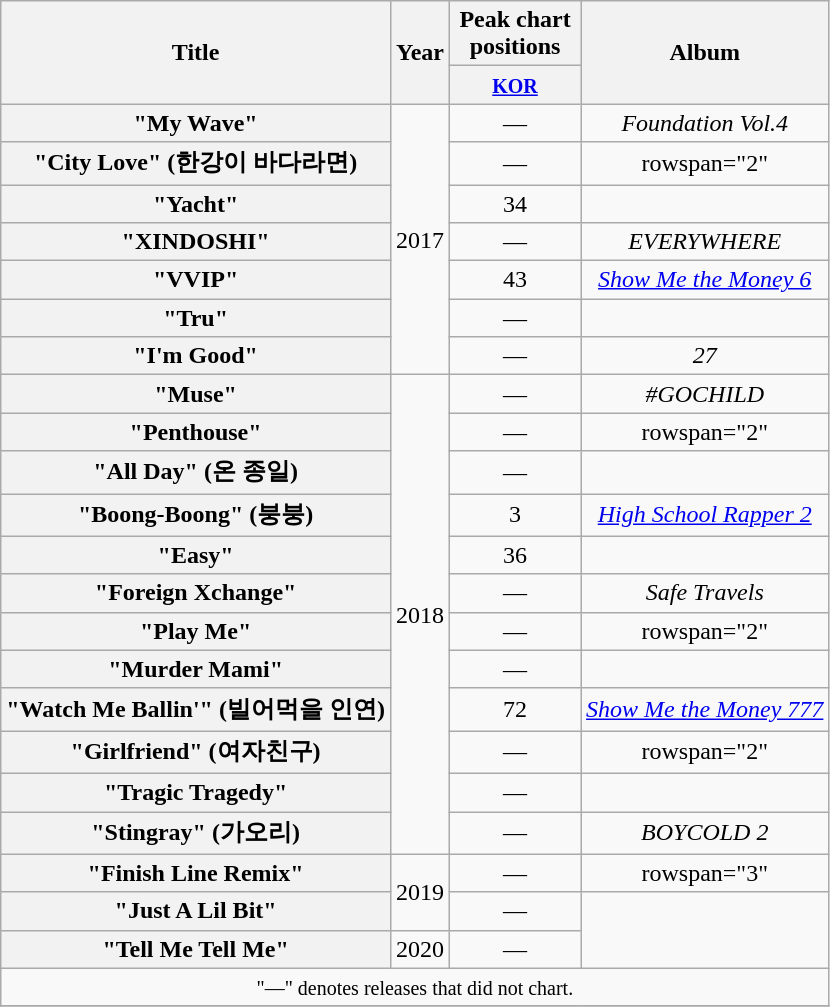<table class="wikitable plainrowheaders" style="text-align:center;">
<tr>
<th scope="col" rowspan="2">Title</th>
<th scope="col" rowspan="2">Year</th>
<th scope="col" colspan="1" style="width:5em;">Peak chart positions</th>
<th scope="col" rowspan="2">Album</th>
</tr>
<tr>
<th><small><a href='#'>KOR</a></small><br></th>
</tr>
<tr>
<th scope="row">"My Wave"<br></th>
<td rowspan="7">2017</td>
<td>—</td>
<td><em>Foundation Vol.4</em></td>
</tr>
<tr>
<th scope="row">"City Love" (한강이 바다라면)<br></th>
<td>—</td>
<td>rowspan="2" </td>
</tr>
<tr>
<th scope="row">"Yacht"<br></th>
<td>34</td>
</tr>
<tr>
<th scope="row">"XINDOSHI"<br></th>
<td>—</td>
<td><em>EVERYWHERE</em></td>
</tr>
<tr>
<th scope="row">"VVIP"<br></th>
<td>43</td>
<td><em><a href='#'>Show Me the Money 6</a></em></td>
</tr>
<tr>
<th scope="row">"Tru"<br></th>
<td>—</td>
<td></td>
</tr>
<tr>
<th scope="row">"I'm Good"<br></th>
<td>—</td>
<td><em>27</em></td>
</tr>
<tr>
<th scope="row">"Muse"<br></th>
<td rowspan="12">2018</td>
<td>—</td>
<td><em>#GOCHILD</em></td>
</tr>
<tr>
<th scope="row">"Penthouse"<br></th>
<td>—</td>
<td>rowspan="2" </td>
</tr>
<tr>
<th scope="row">"All Day" (온 종일)<br></th>
<td>—</td>
</tr>
<tr>
<th scope="row">"Boong-Boong" (붕붕)<br></th>
<td>3</td>
<td><em><a href='#'>High School Rapper 2</a></em></td>
</tr>
<tr>
<th scope="row">"Easy"<br></th>
<td>36</td>
<td></td>
</tr>
<tr>
<th scope="row">"Foreign Xchange"<br></th>
<td>—</td>
<td><em>Safe Travels</em></td>
</tr>
<tr>
<th scope="row">"Play Me"<br></th>
<td>—</td>
<td>rowspan="2" </td>
</tr>
<tr>
<th scope="row">"Murder Mami"<br></th>
<td>—</td>
</tr>
<tr>
<th scope="row">"Watch Me Ballin'" (빌어먹을 인연)<br></th>
<td>72</td>
<td><em><a href='#'>Show Me the Money 777</a></em></td>
</tr>
<tr>
<th scope="row">"Girlfriend" (여자친구)<br></th>
<td>—</td>
<td>rowspan="2" </td>
</tr>
<tr>
<th scope="row">"Tragic Tragedy"<br></th>
<td>—</td>
</tr>
<tr>
<th scope="row">"Stingray" (가오리)<br></th>
<td>—</td>
<td><em>BOYCOLD 2</em></td>
</tr>
<tr>
<th scope="row">"Finish Line Remix"<br></th>
<td rowspan="2">2019</td>
<td>—</td>
<td>rowspan="3" </td>
</tr>
<tr>
<th scope="row">"Just A Lil Bit"<br></th>
<td>—</td>
</tr>
<tr>
<th scope="row">"Tell Me Tell Me"<br></th>
<td>2020</td>
<td>—</td>
</tr>
<tr>
<td colspan="4"><small>"—" denotes releases that did not chart.</small></td>
</tr>
<tr>
</tr>
</table>
